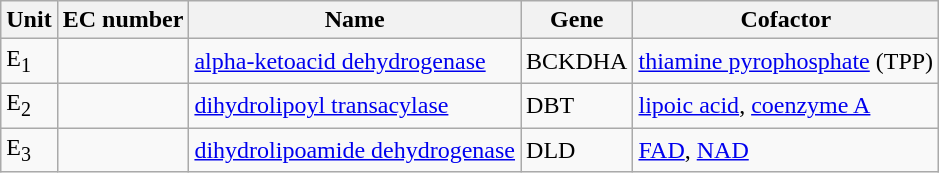<table class="wikitable">
<tr>
<th>Unit</th>
<th>EC number</th>
<th>Name</th>
<th>Gene</th>
<th>Cofactor</th>
</tr>
<tr>
<td>E<sub>1</sub></td>
<td></td>
<td><a href='#'>alpha-ketoacid dehydrogenase</a></td>
<td>BCKDHA</td>
<td><a href='#'>thiamine pyrophosphate</a> (TPP)</td>
</tr>
<tr>
<td>E<sub>2</sub></td>
<td></td>
<td><a href='#'>dihydrolipoyl transacylase</a></td>
<td>DBT</td>
<td><a href='#'>lipoic acid</a>, <a href='#'>coenzyme A</a></td>
</tr>
<tr>
<td>E<sub>3</sub></td>
<td></td>
<td><a href='#'>dihydrolipoamide dehydrogenase</a></td>
<td>DLD</td>
<td><a href='#'>FAD</a>, <a href='#'>NAD</a></td>
</tr>
</table>
